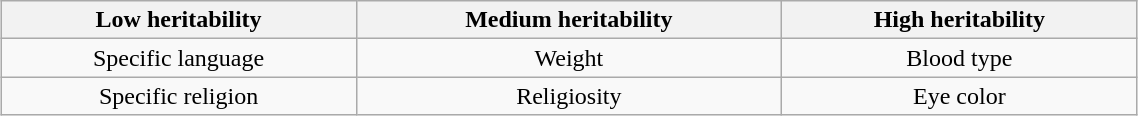<table class="wikitable" style="margin:1em auto; width:60%;">
<tr>
<th>Low heritability</th>
<th>Medium heritability</th>
<th>High heritability</th>
</tr>
<tr>
<td align=center>Specific language</td>
<td align=center>Weight</td>
<td align=center>Blood type</td>
</tr>
<tr>
<td align=center>Specific religion</td>
<td align=center>Religiosity</td>
<td align=center>Eye color</td>
</tr>
</table>
